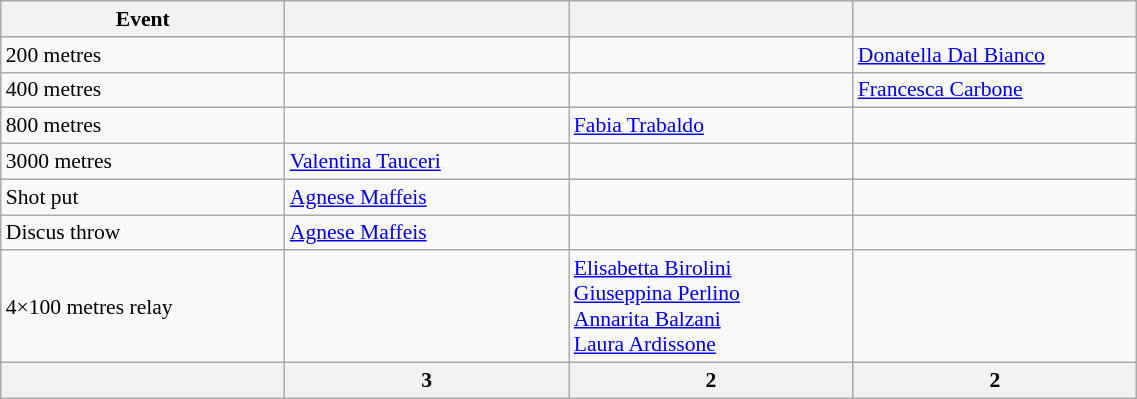<table class="wikitable" width=60% style="font-size:90%; text-align:left;">
<tr>
<th width=25%>Event</th>
<th width=25%></th>
<th width=25%></th>
<th width=25%></th>
</tr>
<tr>
<td>200 metres</td>
<td></td>
<td></td>
<td><a href='#'>Donatella Dal Bianco</a></td>
</tr>
<tr>
<td>400 metres</td>
<td></td>
<td></td>
<td><a href='#'>Francesca Carbone</a></td>
</tr>
<tr>
<td>800 metres</td>
<td></td>
<td><a href='#'>Fabia Trabaldo</a></td>
<td></td>
</tr>
<tr>
<td>3000 metres</td>
<td><a href='#'>Valentina Tauceri</a></td>
<td></td>
<td></td>
</tr>
<tr>
<td>Shot put</td>
<td><a href='#'>Agnese Maffeis</a></td>
<td></td>
<td></td>
</tr>
<tr>
<td>Discus throw</td>
<td><a href='#'>Agnese Maffeis</a></td>
<td></td>
<td></td>
</tr>
<tr>
<td>4×100 metres relay</td>
<td></td>
<td><a href='#'>Elisabetta Birolini</a><br><a href='#'>Giuseppina Perlino</a><br><a href='#'>Annarita Balzani</a><br><a href='#'>Laura Ardissone</a></td>
<td></td>
</tr>
<tr>
<th></th>
<th>3</th>
<th>2</th>
<th>2</th>
</tr>
</table>
